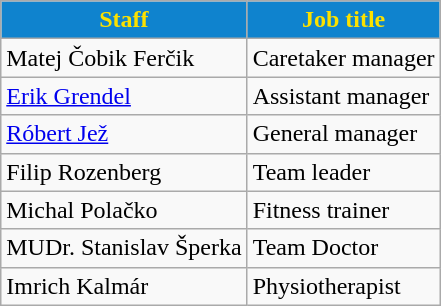<table class="wikitable">
<tr>
<th style="color:#FBE100; background:#0f83ce;">Staff</th>
<th style="color:#FBE100; background:#0f83ce;">Job title</th>
</tr>
<tr>
<td> Matej Čobik Ferčik</td>
<td>Caretaker manager</td>
</tr>
<tr>
<td> <a href='#'>Erik Grendel</a></td>
<td>Assistant manager</td>
</tr>
<tr>
<td> <a href='#'>Róbert Jež</a></td>
<td>General manager</td>
</tr>
<tr>
<td> Filip Rozenberg</td>
<td>Team leader</td>
</tr>
<tr>
<td> Michal Polačko</td>
<td>Fitness trainer</td>
</tr>
<tr>
<td> MUDr. Stanislav Šperka</td>
<td>Team Doctor</td>
</tr>
<tr>
<td> Imrich Kalmár</td>
<td>Physiotherapist</td>
</tr>
</table>
